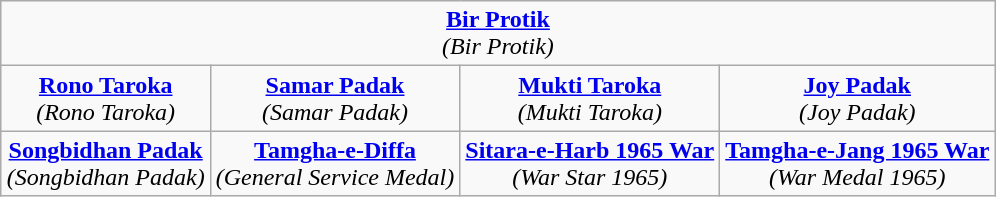<table class="wikitable" style="margin:1em auto; text-align:center;">
<tr>
<td colspan="4"><strong><a href='#'>Bir Protik</a></strong><br><em>(Bir Protik)</em></td>
</tr>
<tr>
<td><strong><a href='#'>Rono Taroka</a></strong><br><em>(Rono Taroka)</em></td>
<td><strong><a href='#'>Samar Padak</a></strong><br><em>(Samar Padak)</em></td>
<td><strong><a href='#'>Mukti Taroka</a></strong><br><em>(Mukti Taroka)</em></td>
<td><strong><a href='#'>Joy Padak</a></strong><br><em>(Joy Padak)</em></td>
</tr>
<tr>
<td><strong><a href='#'>Songbidhan Padak</a></strong><br><em>(Songbidhan Padak)</em></td>
<td><strong><a href='#'>Tamgha-e-Diffa</a></strong><br><em>(General Service Medal)</em></td>
<td><strong><a href='#'>Sitara-e-Harb 1965 War</a></strong><br><em>(War Star 1965)</em></td>
<td><strong><a href='#'>Tamgha-e-Jang 1965 War</a></strong><br><em>(War Medal 1965)</em></td>
</tr>
</table>
